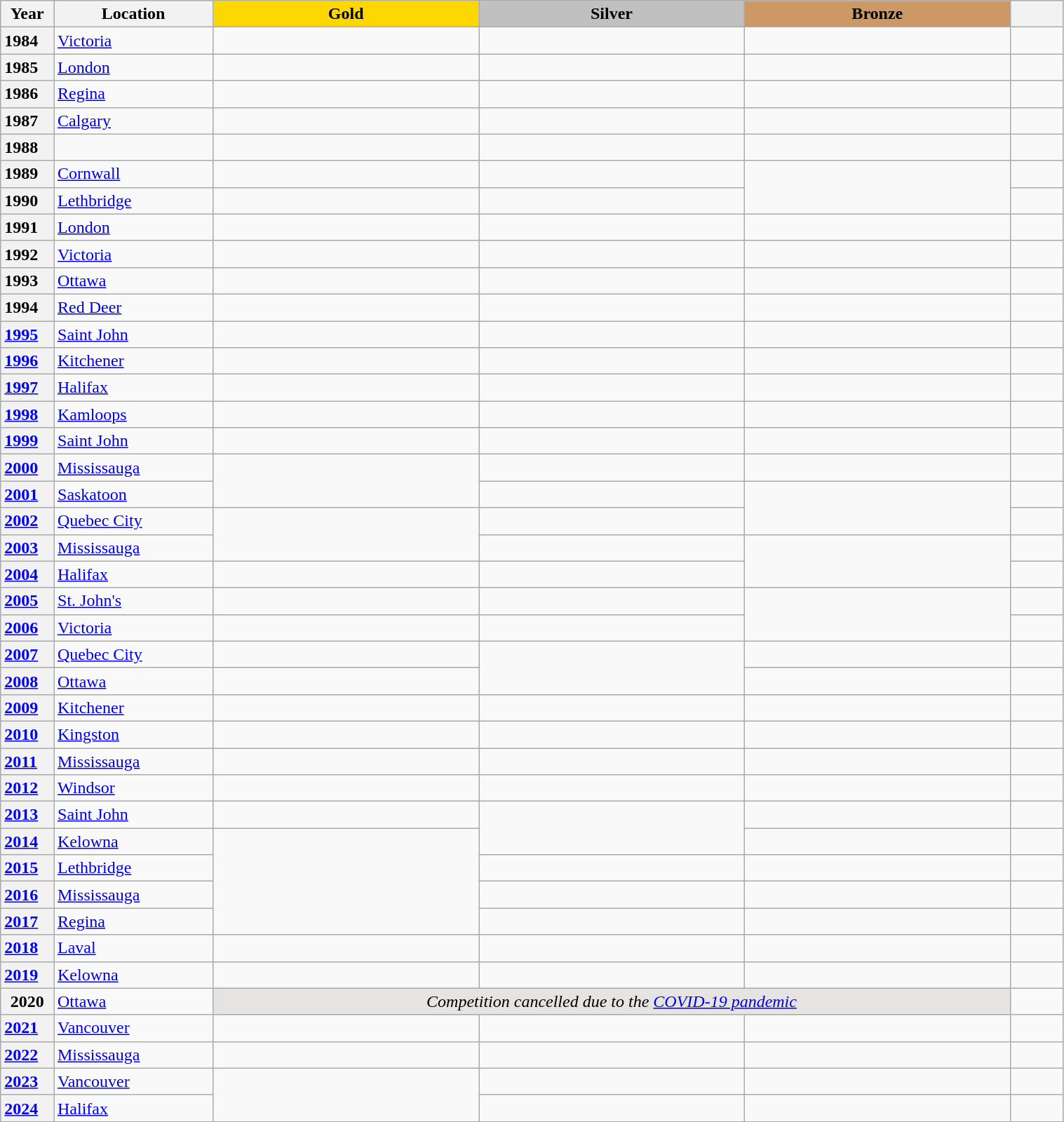<table class="wikitable unsortable" style="text-align:left; width:80%">
<tr>
<th scope="col" style="text-align:center; width:5%">Year</th>
<th scope="col" style="text-align:center; width:15%">Location</th>
<th scope="col" style="text-align:center; width:25%; background:gold">Gold</th>
<th scope="col" style="text-align:center; width:25%; background:silver">Silver</th>
<th scope="col" style="text-align:center; width:25%; background:#c96">Bronze</th>
<th scope="col" style="text-align:center; width:5%"></th>
</tr>
<tr>
<th scope="row" style="text-align:left">1984</th>
<td><a href='#'>Victoria</a></td>
<td></td>
<td></td>
<td></td>
<td></td>
</tr>
<tr>
<th scope="row" style="text-align:left">1985</th>
<td><a href='#'>London</a></td>
<td></td>
<td></td>
<td></td>
<td></td>
</tr>
<tr>
<th scope="row" style="text-align:left">1986</th>
<td><a href='#'>Regina</a></td>
<td></td>
<td></td>
<td></td>
<td></td>
</tr>
<tr>
<th scope="row" style="text-align:left">1987</th>
<td><a href='#'>Calgary</a></td>
<td></td>
<td></td>
<td></td>
<td></td>
</tr>
<tr>
<th scope="row" style="text-align:left">1988</th>
<td></td>
<td></td>
<td></td>
<td></td>
<td></td>
</tr>
<tr>
<th scope="row" style="text-align:left">1989</th>
<td><a href='#'>Cornwall</a></td>
<td></td>
<td></td>
<td rowspan="2"></td>
<td></td>
</tr>
<tr>
<th scope="row" style="text-align:left">1990</th>
<td><a href='#'>Lethbridge</a></td>
<td></td>
<td></td>
<td></td>
</tr>
<tr>
<th scope="row" style="text-align:left">1991</th>
<td><a href='#'>London</a></td>
<td></td>
<td></td>
<td></td>
<td></td>
</tr>
<tr>
<th scope="row" style="text-align:left">1992</th>
<td><a href='#'>Victoria</a></td>
<td></td>
<td></td>
<td></td>
<td></td>
</tr>
<tr>
<th scope="row" style="text-align:left">1993</th>
<td><a href='#'>Ottawa</a></td>
<td></td>
<td></td>
<td></td>
<td></td>
</tr>
<tr>
<th scope="row" style="text-align:left">1994</th>
<td><a href='#'>Red Deer</a></td>
<td></td>
<td></td>
<td></td>
<td></td>
</tr>
<tr>
<th scope="row" style="text-align:left"><a href='#'>1995</a></th>
<td><a href='#'>Saint John</a></td>
<td></td>
<td></td>
<td></td>
<td></td>
</tr>
<tr>
<th scope="row" style="text-align:left"><a href='#'>1996</a></th>
<td><a href='#'>Kitchener</a></td>
<td></td>
<td></td>
<td></td>
<td></td>
</tr>
<tr>
<th scope="row" style="text-align:left"><a href='#'>1997</a></th>
<td><a href='#'>Halifax</a></td>
<td></td>
<td></td>
<td></td>
<td></td>
</tr>
<tr>
<th scope="row" style="text-align:left"><a href='#'>1998</a></th>
<td><a href='#'>Kamloops</a></td>
<td></td>
<td></td>
<td></td>
<td></td>
</tr>
<tr>
<th scope="row" style="text-align:left"><a href='#'>1999</a></th>
<td><a href='#'>Saint John</a></td>
<td></td>
<td></td>
<td></td>
<td></td>
</tr>
<tr>
<th scope="row" style="text-align:left"><a href='#'>2000</a></th>
<td><a href='#'>Mississauga</a></td>
<td rowspan="2"></td>
<td></td>
<td></td>
<td></td>
</tr>
<tr>
<th scope="row" style="text-align:left"><a href='#'>2001</a></th>
<td><a href='#'>Saskatoon</a></td>
<td></td>
<td rowspan="2"></td>
<td></td>
</tr>
<tr>
<th scope="row" style="text-align:left"><a href='#'>2002</a></th>
<td><a href='#'>Quebec City</a></td>
<td rowspan="2"></td>
<td></td>
<td></td>
</tr>
<tr>
<th scope="row" style="text-align:left"><a href='#'>2003</a></th>
<td><a href='#'>Mississauga</a></td>
<td></td>
<td rowspan="2"></td>
<td></td>
</tr>
<tr>
<th scope="row" style="text-align:left"><a href='#'>2004</a></th>
<td><a href='#'>Halifax</a></td>
<td></td>
<td></td>
<td></td>
</tr>
<tr>
<th scope="row" style="text-align:left"><a href='#'>2005</a></th>
<td><a href='#'>St. John's</a></td>
<td></td>
<td></td>
<td rowspan="2"></td>
<td></td>
</tr>
<tr>
<th scope="row" style="text-align:left"><a href='#'>2006</a></th>
<td><a href='#'>Victoria</a></td>
<td></td>
<td></td>
<td></td>
</tr>
<tr>
<th scope="row" style="text-align:left"><a href='#'>2007</a></th>
<td><a href='#'>Quebec City</a></td>
<td></td>
<td rowspan="2"></td>
<td></td>
<td></td>
</tr>
<tr>
<th scope="row" style="text-align:left"><a href='#'>2008</a></th>
<td><a href='#'>Ottawa</a></td>
<td></td>
<td></td>
<td></td>
</tr>
<tr>
<th scope="row" style="text-align:left"><a href='#'>2009</a></th>
<td><a href='#'>Kitchener</a></td>
<td></td>
<td></td>
<td></td>
<td></td>
</tr>
<tr>
<th scope="row" style="text-align:left"><a href='#'>2010</a></th>
<td><a href='#'>Kingston</a></td>
<td></td>
<td></td>
<td></td>
<td></td>
</tr>
<tr>
<th scope="row" style="text-align:left"><a href='#'>2011</a></th>
<td><a href='#'>Mississauga</a></td>
<td></td>
<td></td>
<td></td>
<td></td>
</tr>
<tr>
<th scope="row" style="text-align:left"><a href='#'>2012</a></th>
<td><a href='#'>Windsor</a></td>
<td></td>
<td></td>
<td></td>
<td></td>
</tr>
<tr>
<th scope="row" style="text-align:left"><a href='#'>2013</a></th>
<td><a href='#'>Saint John</a></td>
<td></td>
<td rowspan="2"></td>
<td></td>
<td></td>
</tr>
<tr>
<th scope="row" style="text-align:left"><a href='#'>2014</a></th>
<td><a href='#'>Kelowna</a></td>
<td rowspan="4"></td>
<td></td>
<td></td>
</tr>
<tr>
<th scope="row" style="text-align:left"><a href='#'>2015</a></th>
<td><a href='#'>Lethbridge</a></td>
<td></td>
<td></td>
<td></td>
</tr>
<tr>
<th scope="row" style="text-align:left"><a href='#'>2016</a></th>
<td><a href='#'>Mississauga</a></td>
<td></td>
<td></td>
<td></td>
</tr>
<tr>
<th scope="row" style="text-align:left"><a href='#'>2017</a></th>
<td><a href='#'>Regina</a></td>
<td></td>
<td></td>
<td></td>
</tr>
<tr>
<th scope="row" style="text-align:left"><a href='#'>2018</a></th>
<td><a href='#'>Laval</a></td>
<td></td>
<td></td>
<td></td>
<td></td>
</tr>
<tr>
<th scope="row" style="text-align:left"><a href='#'>2019</a></th>
<td><a href='#'>Kelowna</a></td>
<td></td>
<td></td>
<td></td>
<td></td>
</tr>
<tr>
<th scope="row">2020</th>
<td><a href='#'>Ottawa</a></td>
<td colspan="3" align="center" bgcolor="e5e4e2"><em>Competition cancelled due to the <a href='#'>COVID-19 pandemic</a></em></td>
<td></td>
</tr>
<tr>
<th scope="row" style="text-align:left"><a href='#'>2021</a></th>
<td><a href='#'>Vancouver</a></td>
<td></td>
<td></td>
<td></td>
<td></td>
</tr>
<tr>
<th scope="row" style="text-align:left"><a href='#'>2022</a></th>
<td><a href='#'>Mississauga</a></td>
<td></td>
<td></td>
<td></td>
<td></td>
</tr>
<tr>
<th scope="row" style="text-align:left"><a href='#'>2023</a></th>
<td><a href='#'>Vancouver</a></td>
<td rowspan="2"></td>
<td></td>
<td></td>
<td></td>
</tr>
<tr>
<th scope="row" style="text-align:left"><a href='#'>2024</a></th>
<td><a href='#'>Halifax</a></td>
<td></td>
<td></td>
<td></td>
</tr>
</table>
